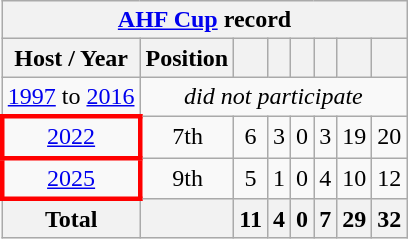<table class="wikitable" style="text-align: center;">
<tr>
<th colspan=9><a href='#'>AHF Cup</a> record</th>
</tr>
<tr>
<th>Host / Year</th>
<th>Position</th>
<th></th>
<th></th>
<th></th>
<th></th>
<th></th>
<th></th>
</tr>
<tr>
<td><a href='#'>1997</a> to <a href='#'>2016</a></td>
<td colspan=7><em>did not participate</em></td>
</tr>
<tr>
<td style="border: 3px solid red"> <a href='#'>2022</a></td>
<td>7th</td>
<td>6</td>
<td>3</td>
<td>0</td>
<td>3</td>
<td>19</td>
<td>20</td>
</tr>
<tr>
<td style="border: 3px solid red"> <a href='#'>2025</a></td>
<td>9th</td>
<td>5</td>
<td>1</td>
<td>0</td>
<td>4</td>
<td>10</td>
<td>12</td>
</tr>
<tr>
<th>Total</th>
<th></th>
<th>11</th>
<th>4</th>
<th>0</th>
<th>7</th>
<th>29</th>
<th>32</th>
</tr>
</table>
